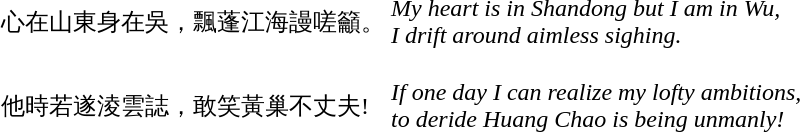<table border="0" cellpadding="0" cellmargin="0">
<tr ---->
<td style="font-size:100%"><br>心在山東身在吳，飄蓬江海謾嗟籲。</td>
<td></td>
<td><br><em>My heart is in Shandong but I am in Wu,</em><br><em>I drift around aimless sighing.</em></td>
</tr>
<tr ---->
<td style="font-size:100%"><br>他時若遂淩雲誌，敢笑黃巢不丈夫!</td>
<td></td>
<td><br><em>If one day I can realize my lofty ambitions,</em><br><em>to deride Huang Chao is being unmanly!</em></td>
</tr>
</table>
